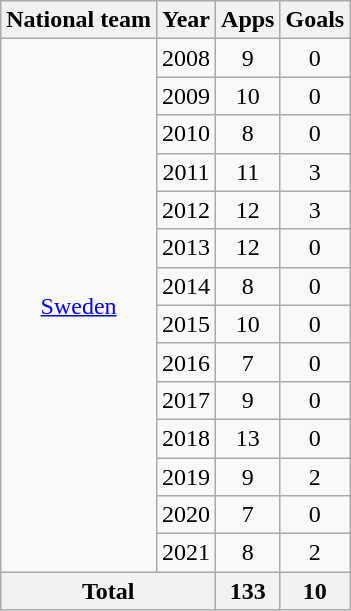<table class=wikitable style=text-align:center>
<tr>
<th>National team</th>
<th>Year</th>
<th>Apps</th>
<th>Goals</th>
</tr>
<tr>
<td rowspan="14"><a href='#'>Sweden</a></td>
<td>2008</td>
<td>9</td>
<td>0</td>
</tr>
<tr>
<td>2009</td>
<td>10</td>
<td>0</td>
</tr>
<tr>
<td>2010</td>
<td>8</td>
<td>0</td>
</tr>
<tr>
<td>2011</td>
<td>11</td>
<td>3</td>
</tr>
<tr>
<td>2012</td>
<td>12</td>
<td>3</td>
</tr>
<tr>
<td>2013</td>
<td>12</td>
<td>0</td>
</tr>
<tr>
<td>2014</td>
<td>8</td>
<td>0</td>
</tr>
<tr>
<td>2015</td>
<td>10</td>
<td>0</td>
</tr>
<tr>
<td>2016</td>
<td>7</td>
<td>0</td>
</tr>
<tr>
<td>2017</td>
<td>9</td>
<td>0</td>
</tr>
<tr>
<td>2018</td>
<td>13</td>
<td>0</td>
</tr>
<tr>
<td>2019</td>
<td>9</td>
<td>2</td>
</tr>
<tr>
<td>2020</td>
<td>7</td>
<td>0</td>
</tr>
<tr>
<td>2021</td>
<td>8</td>
<td>2</td>
</tr>
<tr>
<th colspan="2">Total</th>
<th>133</th>
<th>10</th>
</tr>
</table>
